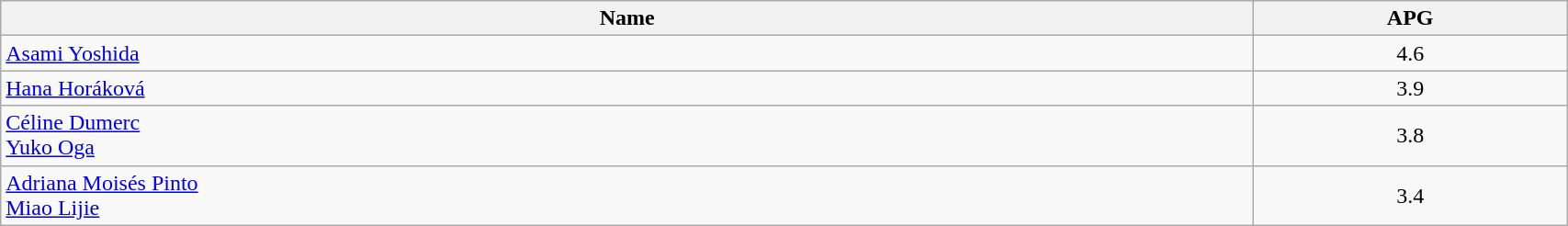<table class=wikitable width="90%">
<tr>
<th width="80%">Name</th>
<th width="20%">APG</th>
</tr>
<tr>
<td> <a href='#'>Asami Yoshida</a></td>
<td align=center>4.6</td>
</tr>
<tr>
<td> <a href='#'>Hana Horáková</a></td>
<td align=center>3.9</td>
</tr>
<tr>
<td> <a href='#'>Céline Dumerc</a><br> <a href='#'>Yuko Oga</a></td>
<td align=center>3.8</td>
</tr>
<tr>
<td> <a href='#'>Adriana Moisés Pinto</a><br> <a href='#'>Miao Lijie</a></td>
<td align=center>3.4</td>
</tr>
</table>
